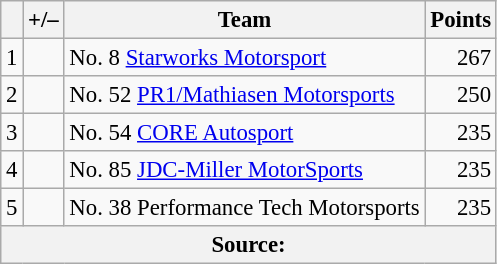<table class="wikitable" style="font-size: 95%;">
<tr>
<th scope="col"></th>
<th scope="col">+/–</th>
<th scope="col">Team</th>
<th scope="col">Points</th>
</tr>
<tr>
<td align=center>1</td>
<td align="left"></td>
<td> No. 8 <a href='#'>Starworks Motorsport</a></td>
<td align=right>267</td>
</tr>
<tr>
<td align=center>2</td>
<td align="left"></td>
<td> No. 52 <a href='#'>PR1/Mathiasen Motorsports</a></td>
<td align=right>250</td>
</tr>
<tr>
<td align=center>3</td>
<td align="left"></td>
<td> No. 54 <a href='#'>CORE Autosport</a></td>
<td align=right>235</td>
</tr>
<tr>
<td align=center>4</td>
<td align="left"></td>
<td> No. 85 <a href='#'>JDC-Miller MotorSports</a></td>
<td align=right>235</td>
</tr>
<tr>
<td align=center>5</td>
<td align="left"></td>
<td> No. 38 Performance Tech Motorsports</td>
<td align=right>235</td>
</tr>
<tr>
<th colspan=5>Source:</th>
</tr>
</table>
